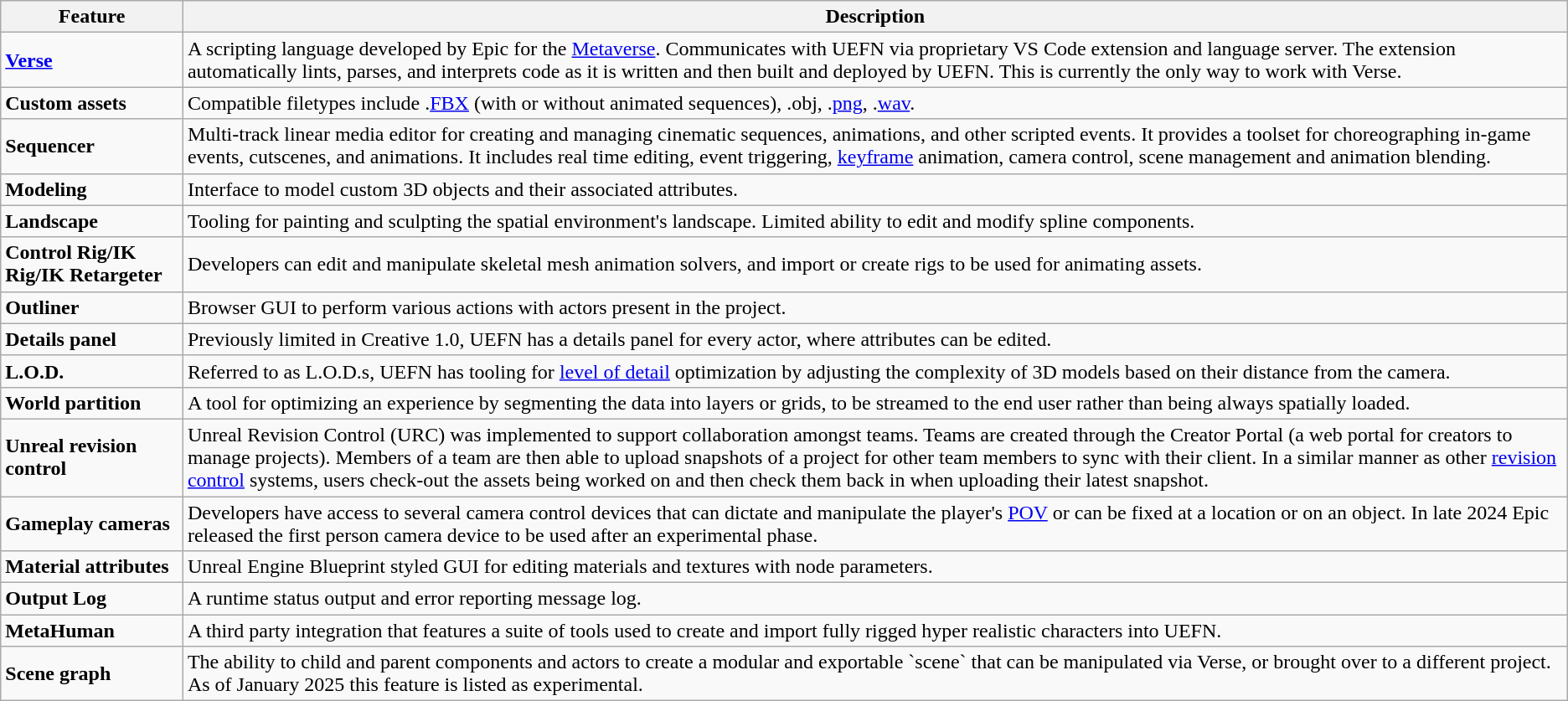<table class="wikitable">
<tr>
<th>Feature</th>
<th>Description</th>
</tr>
<tr>
<td><strong><a href='#'>Verse</a></strong></td>
<td>A scripting language developed by Epic for the <a href='#'>Metaverse</a>. Communicates with UEFN via proprietary VS Code extension and language server. The extension automatically lints, parses, and interprets code as it is written and then built and deployed by UEFN. This is currently the only way to work with Verse.</td>
</tr>
<tr>
<td><strong>Custom assets</strong></td>
<td>Compatible filetypes include .<a href='#'>FBX</a> (with or without animated sequences), .obj, .<a href='#'>png</a>, .<a href='#'>wav</a>.</td>
</tr>
<tr>
<td><strong>Sequencer</strong></td>
<td>Multi-track linear media editor for creating and managing cinematic sequences, animations, and other scripted events. It provides a toolset for choreographing in-game events, cutscenes, and animations. It includes real time editing, event triggering, <a href='#'>keyframe</a> animation, camera control, scene management and animation blending.</td>
</tr>
<tr>
<td><strong>Modeling</strong></td>
<td>Interface to model custom 3D objects and their associated attributes.</td>
</tr>
<tr>
<td><strong>Landscape</strong></td>
<td>Tooling for painting and sculpting the spatial environment's landscape. Limited ability to edit and modify spline components.</td>
</tr>
<tr>
<td><strong>Control Rig/IK Rig/IK Retargeter</strong></td>
<td>Developers can edit and manipulate skeletal mesh animation solvers, and import or create rigs to be used for animating assets.</td>
</tr>
<tr>
<td><strong>Outliner</strong></td>
<td>Browser GUI to perform various actions with actors present in the project.</td>
</tr>
<tr>
<td><strong>Details panel</strong></td>
<td>Previously limited in Creative 1.0, UEFN has a details panel for every actor, where attributes can be edited.</td>
</tr>
<tr>
<td><strong>L.O.D.</strong></td>
<td>Referred to as L.O.D.s, UEFN has tooling for <a href='#'>level of detail</a> optimization by adjusting the complexity of 3D models based on their distance from the camera.</td>
</tr>
<tr>
<td><strong>World partition</strong></td>
<td>A tool for optimizing an experience by segmenting the data into layers or grids, to be streamed to the end user rather than being always spatially loaded.</td>
</tr>
<tr>
<td><strong>Unreal revision control</strong></td>
<td>Unreal Revision Control (URC) was implemented to support collaboration amongst teams. Teams are created through the Creator Portal (a web portal for creators to manage projects). Members of a team are then able to upload snapshots of a project for other team members to sync with their client. In a similar manner as other <a href='#'>revision control</a> systems, users check-out the assets being worked on and then check them back in when uploading their latest snapshot.</td>
</tr>
<tr>
<td><strong>Gameplay cameras</strong></td>
<td>Developers have access to several camera control devices that can dictate and manipulate the player's <a href='#'>POV</a> or can be fixed at a location or on an object. In late 2024 Epic released the first person camera device to be used after an experimental phase.</td>
</tr>
<tr>
<td><strong>Material attributes</strong></td>
<td>Unreal Engine Blueprint styled GUI for editing materials and textures with node parameters.</td>
</tr>
<tr>
<td><strong>Output Log</strong></td>
<td>A runtime status output and error reporting message log.</td>
</tr>
<tr>
<td><strong>MetaHuman</strong></td>
<td>A third party integration that features a suite of tools used to create and import fully rigged hyper realistic characters into UEFN.</td>
</tr>
<tr>
<td><strong>Scene graph</strong></td>
<td>The ability to child and parent components and actors to create a modular and exportable `scene` that can be manipulated via Verse, or brought over to a different project. As of January 2025 this feature is listed as experimental.</td>
</tr>
</table>
